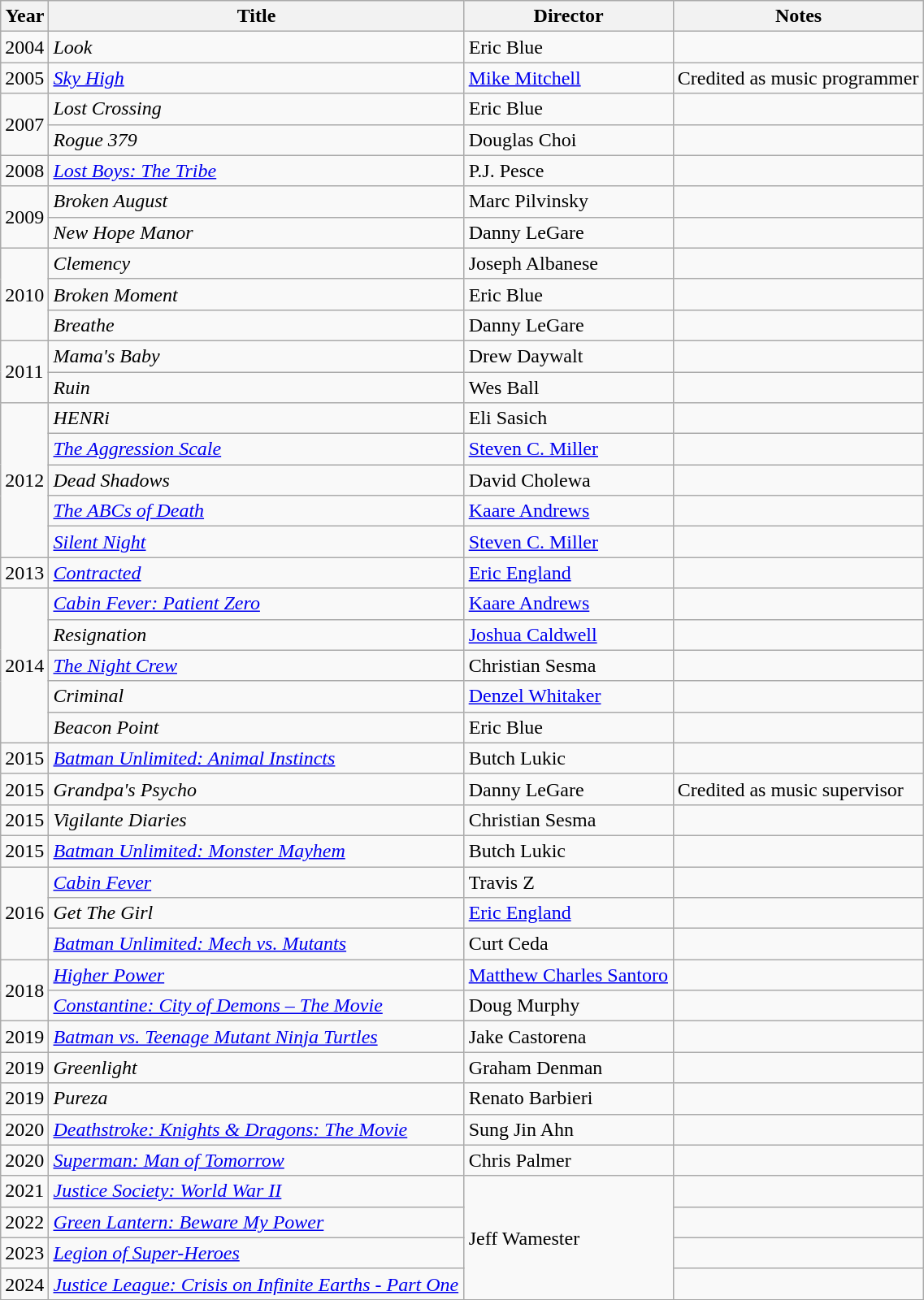<table class="wikitable" style="width:60%;">
<tr>
<th>Year</th>
<th>Title</th>
<th>Director</th>
<th>Notes</th>
</tr>
<tr>
<td>2004</td>
<td><em>Look</em></td>
<td>Eric Blue</td>
<td></td>
</tr>
<tr>
<td>2005</td>
<td><em><a href='#'>Sky High</a></em></td>
<td><a href='#'>Mike Mitchell</a></td>
<td>Credited as music programmer</td>
</tr>
<tr>
<td rowspan="2">2007</td>
<td><em>Lost Crossing</em></td>
<td>Eric Blue</td>
<td></td>
</tr>
<tr>
<td><em>Rogue 379</em></td>
<td>Douglas Choi</td>
<td></td>
</tr>
<tr>
<td>2008</td>
<td><em><a href='#'>Lost Boys: The Tribe</a></em></td>
<td>P.J. Pesce</td>
<td></td>
</tr>
<tr>
<td rowspan="2">2009</td>
<td><em>Broken August</em></td>
<td>Marc Pilvinsky</td>
<td></td>
</tr>
<tr>
<td><em>New Hope Manor</em></td>
<td>Danny LeGare</td>
<td></td>
</tr>
<tr>
<td rowspan="3">2010</td>
<td><em>Clemency</em></td>
<td>Joseph Albanese</td>
<td></td>
</tr>
<tr>
<td><em>Broken Moment</em></td>
<td>Eric Blue</td>
<td></td>
</tr>
<tr>
<td><em>Breathe</em></td>
<td>Danny LeGare</td>
<td></td>
</tr>
<tr>
<td rowspan="2">2011</td>
<td><em>Mama's Baby</em></td>
<td>Drew Daywalt</td>
<td></td>
</tr>
<tr>
<td><em>Ruin</em></td>
<td>Wes Ball</td>
<td></td>
</tr>
<tr>
<td rowspan="5">2012</td>
<td><em>HENRi</em></td>
<td>Eli Sasich</td>
<td></td>
</tr>
<tr>
<td><em><a href='#'>The Aggression Scale</a></em></td>
<td><a href='#'>Steven C. Miller</a></td>
<td></td>
</tr>
<tr>
<td><em>Dead Shadows</em></td>
<td>David Cholewa</td>
<td></td>
</tr>
<tr>
<td><em><a href='#'>The ABCs of Death</a></em></td>
<td><a href='#'>Kaare Andrews</a></td>
<td></td>
</tr>
<tr>
<td><em><a href='#'>Silent Night</a></em></td>
<td><a href='#'>Steven C. Miller</a></td>
<td></td>
</tr>
<tr>
<td>2013</td>
<td><em><a href='#'>Contracted</a></em></td>
<td><a href='#'>Eric England</a></td>
<td></td>
</tr>
<tr>
<td rowspan="5">2014</td>
<td><em><a href='#'>Cabin Fever: Patient Zero</a></em></td>
<td><a href='#'>Kaare Andrews</a></td>
<td></td>
</tr>
<tr>
<td><em>Resignation</em></td>
<td><a href='#'>Joshua Caldwell</a></td>
<td></td>
</tr>
<tr>
<td><em><a href='#'>The Night Crew</a></em></td>
<td>Christian Sesma</td>
<td></td>
</tr>
<tr>
<td><em>Criminal</em></td>
<td><a href='#'>Denzel Whitaker</a></td>
<td></td>
</tr>
<tr>
<td><em>Beacon Point</em></td>
<td>Eric Blue</td>
<td></td>
</tr>
<tr>
<td>2015</td>
<td><em><a href='#'>Batman Unlimited: Animal Instincts</a></em></td>
<td>Butch Lukic</td>
<td></td>
</tr>
<tr>
<td>2015</td>
<td><em>Grandpa's Psycho</em></td>
<td>Danny LeGare</td>
<td>Credited as music supervisor</td>
</tr>
<tr>
<td>2015</td>
<td><em>Vigilante Diaries</em></td>
<td>Christian Sesma</td>
<td></td>
</tr>
<tr>
<td>2015</td>
<td><em><a href='#'>Batman Unlimited: Monster Mayhem</a></em></td>
<td>Butch Lukic</td>
<td></td>
</tr>
<tr>
<td rowspan="3">2016</td>
<td><em><a href='#'>Cabin Fever</a></em></td>
<td>Travis Z</td>
<td></td>
</tr>
<tr>
<td><em>Get The Girl</em></td>
<td><a href='#'>Eric England</a></td>
<td></td>
</tr>
<tr>
<td><em><a href='#'>Batman Unlimited: Mech vs. Mutants</a></em></td>
<td>Curt Ceda</td>
<td></td>
</tr>
<tr>
<td rowspan="2">2018</td>
<td><em><a href='#'>Higher Power</a></em></td>
<td><a href='#'>Matthew Charles Santoro</a></td>
<td></td>
</tr>
<tr>
<td><em><a href='#'>Constantine: City of Demons – The Movie</a></em></td>
<td>Doug Murphy</td>
<td></td>
</tr>
<tr>
<td>2019</td>
<td><em><a href='#'>Batman vs. Teenage Mutant Ninja Turtles</a></em></td>
<td>Jake Castorena</td>
<td></td>
</tr>
<tr>
<td>2019</td>
<td><em>Greenlight</em></td>
<td>Graham Denman</td>
<td></td>
</tr>
<tr>
<td>2019</td>
<td><em>Pureza</em></td>
<td>Renato Barbieri</td>
<td></td>
</tr>
<tr>
<td>2020</td>
<td><em><a href='#'>Deathstroke: Knights & Dragons: The Movie</a></em></td>
<td>Sung Jin Ahn</td>
<td></td>
</tr>
<tr>
<td>2020</td>
<td><em><a href='#'>Superman: Man of Tomorrow</a></em></td>
<td>Chris Palmer</td>
<td></td>
</tr>
<tr>
<td>2021</td>
<td><em><a href='#'>Justice Society: World War II</a></em></td>
<td rowspan="4">Jeff Wamester</td>
<td></td>
</tr>
<tr>
<td>2022</td>
<td><em><a href='#'>Green Lantern: Beware My Power</a></em></td>
<td></td>
</tr>
<tr>
<td>2023</td>
<td><em><a href='#'>Legion of Super-Heroes</a></em></td>
<td></td>
</tr>
<tr>
<td>2024</td>
<td><em><a href='#'>Justice League: Crisis on Infinite Earths - Part One</a></em></td>
<td></td>
</tr>
<tr>
</tr>
</table>
